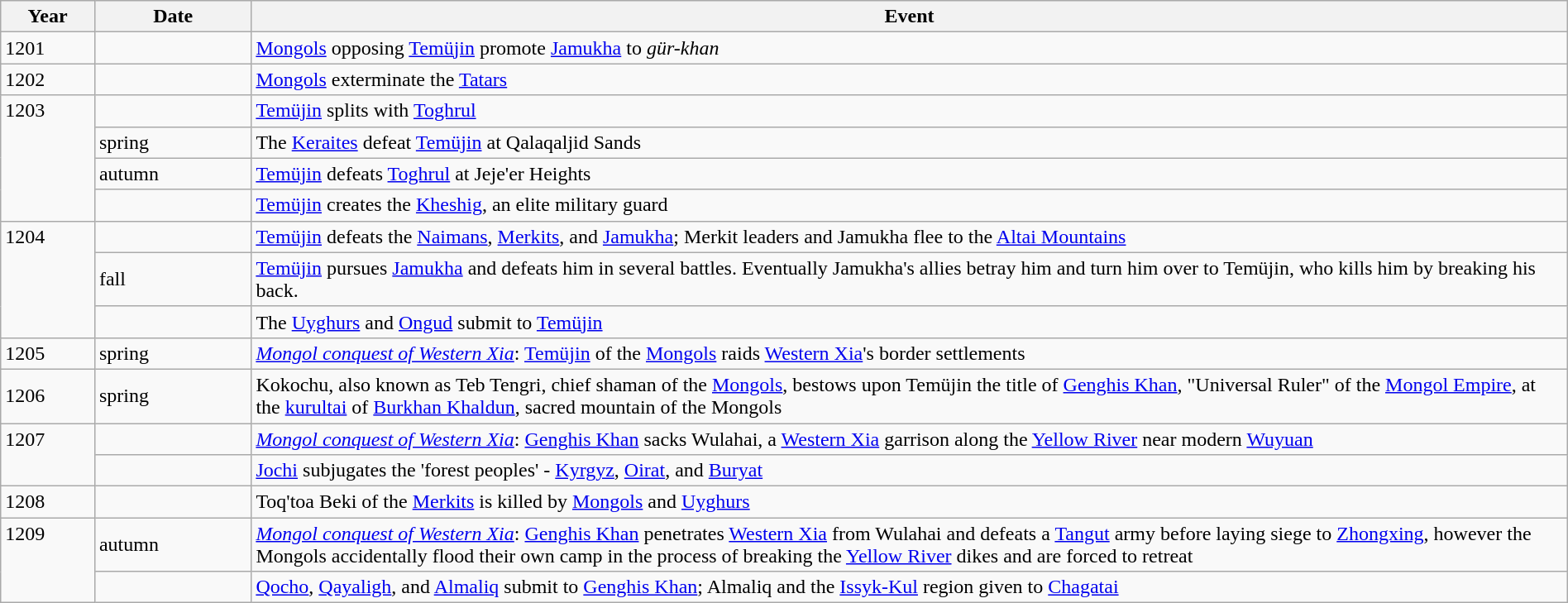<table class="wikitable" width="100%">
<tr>
<th style="width:6%">Year</th>
<th style="width:10%">Date</th>
<th>Event</th>
</tr>
<tr>
<td>1201</td>
<td></td>
<td><a href='#'>Mongols</a> opposing <a href='#'>Temüjin</a> promote <a href='#'>Jamukha</a> to <em>gür-khan</em></td>
</tr>
<tr>
<td>1202</td>
<td></td>
<td><a href='#'>Mongols</a> exterminate the <a href='#'>Tatars</a></td>
</tr>
<tr>
<td rowspan="4" valign="top">1203</td>
<td></td>
<td><a href='#'>Temüjin</a> splits with <a href='#'>Toghrul</a></td>
</tr>
<tr>
<td>spring</td>
<td>The <a href='#'>Keraites</a> defeat <a href='#'>Temüjin</a> at Qalaqaljid Sands</td>
</tr>
<tr>
<td>autumn</td>
<td><a href='#'>Temüjin</a> defeats <a href='#'>Toghrul</a> at Jeje'er Heights</td>
</tr>
<tr>
<td></td>
<td><a href='#'>Temüjin</a> creates the <a href='#'>Kheshig</a>, an elite military guard</td>
</tr>
<tr>
<td rowspan="3" valign="top">1204</td>
<td></td>
<td><a href='#'>Temüjin</a> defeats the <a href='#'>Naimans</a>, <a href='#'>Merkits</a>, and <a href='#'>Jamukha</a>; Merkit leaders and Jamukha flee to the <a href='#'>Altai Mountains</a></td>
</tr>
<tr>
<td>fall</td>
<td><a href='#'>Temüjin</a> pursues <a href='#'>Jamukha</a> and defeats him in several battles. Eventually Jamukha's allies betray him and turn him over to Temüjin, who kills him by breaking his back.</td>
</tr>
<tr>
<td></td>
<td>The <a href='#'>Uyghurs</a> and <a href='#'>Ongud</a> submit to <a href='#'>Temüjin</a></td>
</tr>
<tr>
<td>1205</td>
<td>spring</td>
<td><em><a href='#'>Mongol conquest of Western Xia</a></em>: <a href='#'>Temüjin</a> of the <a href='#'>Mongols</a> raids <a href='#'>Western Xia</a>'s border settlements</td>
</tr>
<tr>
<td>1206</td>
<td>spring</td>
<td>Kokochu, also known as Teb Tengri, chief shaman of the <a href='#'>Mongols</a>, bestows upon Temüjin the title of <a href='#'>Genghis Khan</a>, "Universal Ruler" of the <a href='#'>Mongol Empire</a>, at the <a href='#'>kurultai</a> of <a href='#'>Burkhan Khaldun</a>, sacred mountain of the Mongols</td>
</tr>
<tr>
<td rowspan="2" valign="top">1207</td>
<td></td>
<td><em><a href='#'>Mongol conquest of Western Xia</a></em>: <a href='#'>Genghis Khan</a> sacks Wulahai, a <a href='#'>Western Xia</a> garrison along the <a href='#'>Yellow River</a> near modern <a href='#'>Wuyuan</a></td>
</tr>
<tr>
<td></td>
<td><a href='#'>Jochi</a> subjugates the 'forest peoples' - <a href='#'>Kyrgyz</a>, <a href='#'>Oirat</a>, and <a href='#'>Buryat</a></td>
</tr>
<tr>
<td>1208</td>
<td></td>
<td>Toq'toa Beki of the <a href='#'>Merkits</a> is killed by <a href='#'>Mongols</a> and <a href='#'>Uyghurs</a></td>
</tr>
<tr>
<td rowspan="2" valign="top">1209</td>
<td>autumn</td>
<td><em><a href='#'>Mongol conquest of Western Xia</a></em>: <a href='#'>Genghis Khan</a> penetrates <a href='#'>Western Xia</a> from Wulahai and defeats a <a href='#'>Tangut</a> army before laying siege to <a href='#'>Zhongxing</a>, however the Mongols accidentally flood their own camp in the process of breaking the <a href='#'>Yellow River</a> dikes and are forced to retreat</td>
</tr>
<tr>
<td></td>
<td><a href='#'>Qocho</a>, <a href='#'>Qayaligh</a>, and <a href='#'>Almaliq</a> submit to <a href='#'>Genghis Khan</a>; Almaliq and the <a href='#'>Issyk-Kul</a> region given to <a href='#'>Chagatai</a></td>
</tr>
</table>
